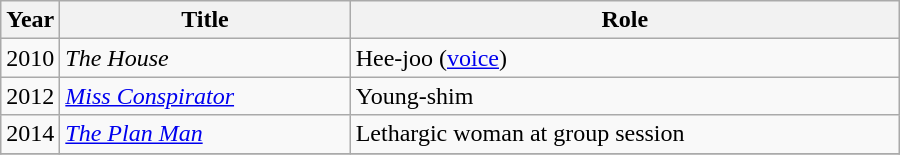<table class="wikitable" style="width:600px">
<tr>
<th width=10>Year</th>
<th>Title</th>
<th>Role</th>
</tr>
<tr>
<td>2010</td>
<td><em>The House</em></td>
<td>Hee-joo (<a href='#'>voice</a>)</td>
</tr>
<tr>
<td>2012</td>
<td><em><a href='#'>Miss Conspirator</a></em></td>
<td>Young-shim</td>
</tr>
<tr>
<td>2014</td>
<td><em><a href='#'>The Plan Man</a></em></td>
<td>Lethargic woman at group session</td>
</tr>
<tr>
</tr>
</table>
